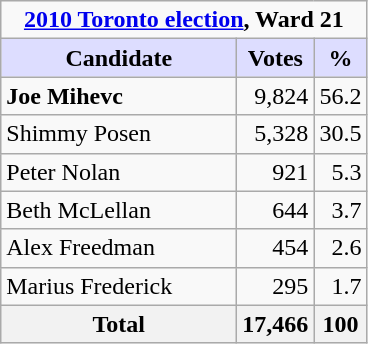<table class="wikitable">
<tr>
<td colspan="3" style="text-align:center;"><strong><a href='#'>2010 Toronto election</a>, Ward 21</strong></td>
</tr>
<tr>
<th style="background:#ddf; width:150px;">Candidate</th>
<th style="background:#ddf;">Votes</th>
<th style="background:#ddf;">%</th>
</tr>
<tr>
<td><strong>Joe Mihevc</strong></td>
<td align=right>9,824</td>
<td align=right>56.2</td>
</tr>
<tr>
<td>Shimmy Posen</td>
<td align=right>5,328</td>
<td align=right>30.5</td>
</tr>
<tr>
<td>Peter Nolan</td>
<td align=right>921</td>
<td align=right>5.3</td>
</tr>
<tr>
<td>Beth McLellan</td>
<td align=right>644</td>
<td align=right>3.7</td>
</tr>
<tr>
<td>Alex Freedman</td>
<td align=right>454</td>
<td align=right>2.6</td>
</tr>
<tr>
<td>Marius Frederick</td>
<td align=right>295</td>
<td align=right>1.7</td>
</tr>
<tr>
<th>Total</th>
<th align=right>17,466</th>
<th align=right>100</th>
</tr>
</table>
